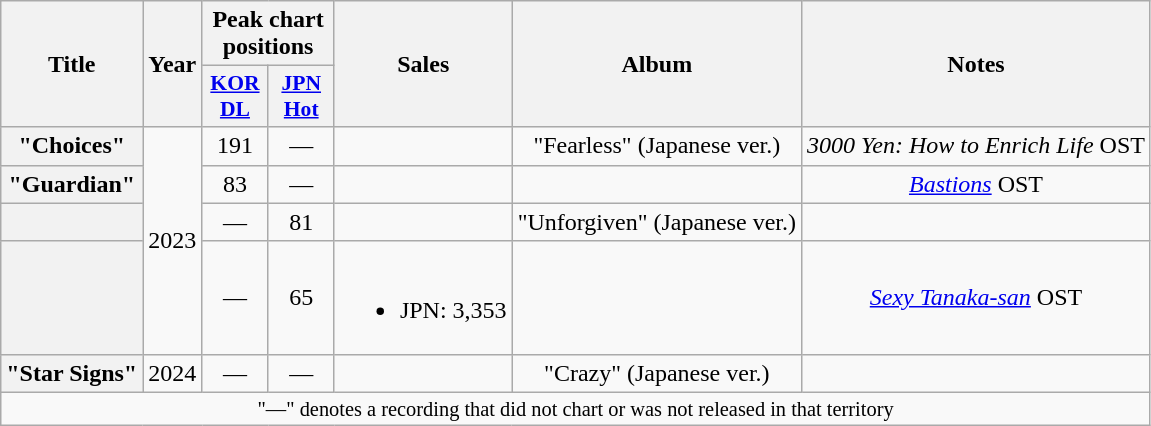<table class="wikitable plainrowheaders" style="text-align:center">
<tr>
<th scope="col" rowspan="2">Title</th>
<th scope="col" rowspan="2">Year</th>
<th scope="col" colspan="2">Peak chart positions</th>
<th scope="col" rowspan="2">Sales</th>
<th scope="col" rowspan="2">Album</th>
<th scope="col" rowspan="2">Notes</th>
</tr>
<tr>
<th scope="col" style="font-size:90%; width:2.6em"><a href='#'>KOR<br>DL</a><br></th>
<th scope="col" style="font-size:90%; width:2.6em"><a href='#'>JPN<br>Hot</a><br></th>
</tr>
<tr>
<th scope="row">"Choices"</th>
<td rowspan="4">2023</td>
<td>191</td>
<td>—</td>
<td></td>
<td>"Fearless" (Japanese ver.)</td>
<td><em>3000 Yen: How to Enrich Life</em> OST</td>
</tr>
<tr>
<th scope="row">"Guardian"</th>
<td>83</td>
<td>—</td>
<td></td>
<td></td>
<td><em><a href='#'>Bastions</a></em> OST</td>
</tr>
<tr>
<th scope="row"></th>
<td>—</td>
<td>81</td>
<td></td>
<td>"Unforgiven" (Japanese ver.)</td>
<td></td>
</tr>
<tr>
<th scope="row"></th>
<td>—</td>
<td>65</td>
<td><br><ul><li>JPN: 3,353 </li></ul></td>
<td></td>
<td><em><a href='#'>Sexy Tanaka-san</a></em> OST</td>
</tr>
<tr>
<th scope="row">"Star Signs"</th>
<td>2024</td>
<td>—</td>
<td>—</td>
<td></td>
<td>"Crazy" (Japanese ver.)</td>
<td></td>
</tr>
<tr>
<td colspan="7" style="font-size:85%">"—" denotes a recording that did not chart or was not released in that territory</td>
</tr>
</table>
